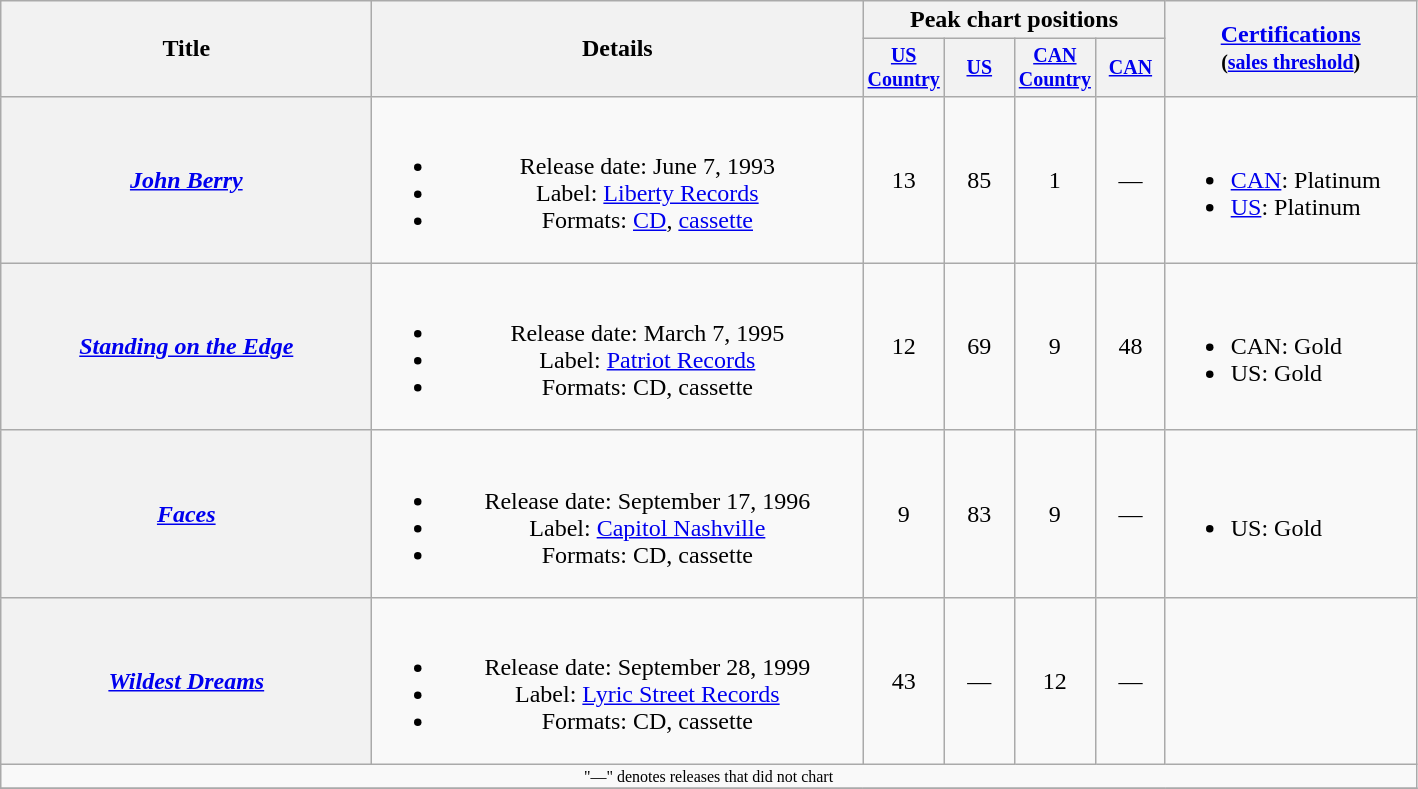<table class="wikitable plainrowheaders" style="text-align:center;">
<tr>
<th rowspan="2" style="width:15em;">Title</th>
<th rowspan="2" style="width:20em;">Details</th>
<th colspan="4">Peak chart positions</th>
<th rowspan="2" style="width:10em;"><a href='#'>Certifications</a><br><small>(<a href='#'>sales threshold</a>)</small></th>
</tr>
<tr style="font-size:smaller;">
<th width="40"><a href='#'>US Country</a><br></th>
<th width="40"><a href='#'>US</a><br></th>
<th width="40"><a href='#'>CAN Country</a><br></th>
<th width="40"><a href='#'>CAN</a><br></th>
</tr>
<tr>
<th scope="row"><em><a href='#'>John Berry</a></em></th>
<td><br><ul><li>Release date: June 7, 1993</li><li>Label: <a href='#'>Liberty Records</a></li><li>Formats: <a href='#'>CD</a>, <a href='#'>cassette</a></li></ul></td>
<td>13</td>
<td>85</td>
<td>1</td>
<td>—</td>
<td align="left"><br><ul><li><a href='#'>CAN</a>: Platinum</li><li><a href='#'>US</a>: Platinum</li></ul></td>
</tr>
<tr>
<th scope="row"><em><a href='#'>Standing on the Edge</a></em></th>
<td><br><ul><li>Release date: March 7, 1995</li><li>Label: <a href='#'>Patriot Records</a></li><li>Formats: CD, cassette</li></ul></td>
<td>12</td>
<td>69</td>
<td>9</td>
<td>48</td>
<td align="left"><br><ul><li>CAN: Gold</li><li>US: Gold</li></ul></td>
</tr>
<tr>
<th scope="row"><em><a href='#'>Faces</a></em></th>
<td><br><ul><li>Release date: September 17, 1996</li><li>Label: <a href='#'>Capitol Nashville</a></li><li>Formats: CD, cassette</li></ul></td>
<td>9</td>
<td>83</td>
<td>9</td>
<td>—</td>
<td align="left"><br><ul><li>US: Gold</li></ul></td>
</tr>
<tr>
<th scope="row"><em><a href='#'>Wildest Dreams</a></em></th>
<td><br><ul><li>Release date: September 28, 1999</li><li>Label: <a href='#'>Lyric Street Records</a></li><li>Formats: CD, cassette</li></ul></td>
<td>43</td>
<td>—</td>
<td>12</td>
<td>—</td>
<td></td>
</tr>
<tr>
<td colspan="10" style="font-size:8pt">"—" denotes releases that did not chart</td>
</tr>
<tr>
</tr>
</table>
